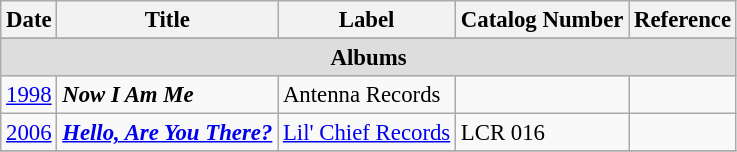<table class="wikitable" style="font-size: 95%;">
<tr>
<th>Date</th>
<th>Title</th>
<th>Label</th>
<th>Catalog Number</th>
<th>Reference</th>
</tr>
<tr>
</tr>
<tr bgcolor="#DDDDDD">
<td colspan=7 align=center><strong>Albums</strong></td>
</tr>
<tr>
<td align="left" valign="center"><a href='#'>1998</a></td>
<td align="left" valign="center"><strong><em>Now I Am Me</em></strong></td>
<td align="left" valign="center">Antenna Records</td>
<td align="left" valign="center"></td>
<td align="left" valign="center"></td>
</tr>
<tr>
<td align="left" valign="center"><a href='#'>2006</a></td>
<td align="left" valign="center"><strong><em><a href='#'>Hello, Are You There?</a></em></strong></td>
<td align="left" valign="center"><a href='#'>Lil' Chief Records</a></td>
<td align="left" valign="center">LCR 016</td>
<td align="left" valign="center"></td>
</tr>
<tr>
</tr>
</table>
